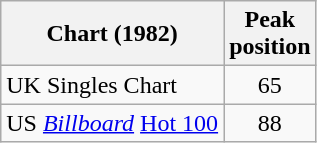<table class="wikitable sortable">
<tr>
<th>Chart (1982)</th>
<th>Peak<br>position</th>
</tr>
<tr>
<td>UK Singles Chart</td>
<td style="text-align:center;">65</td>
</tr>
<tr>
<td>US <em><a href='#'>Billboard</a></em> <a href='#'>Hot 100</a></td>
<td style="text-align:center;">88</td>
</tr>
</table>
